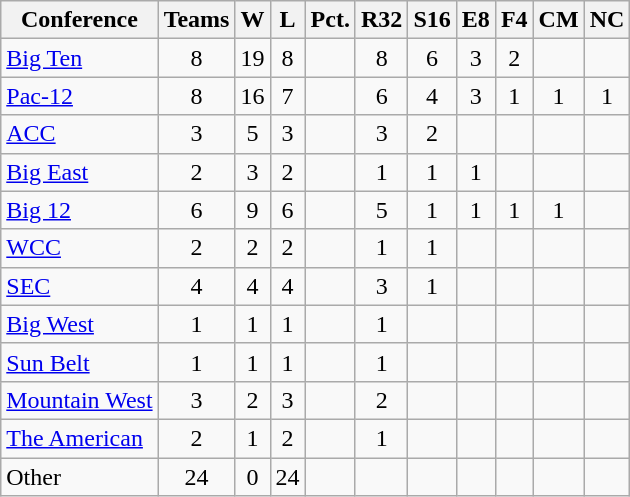<table class="sortable wikitable" style="text-align:center">
<tr>
<th>Conference</th>
<th>Teams</th>
<th>W</th>
<th>L</th>
<th>Pct.</th>
<th>R32</th>
<th>S16</th>
<th>E8</th>
<th>F4</th>
<th>CM</th>
<th>NC</th>
</tr>
<tr>
<td align="left"><a href='#'>Big Ten</a></td>
<td>8</td>
<td>19</td>
<td>8</td>
<td></td>
<td>8</td>
<td>6</td>
<td>3</td>
<td>2</td>
<td></td>
<td></td>
</tr>
<tr>
<td align="left"><a href='#'>Pac-12</a></td>
<td>8</td>
<td>16</td>
<td>7</td>
<td></td>
<td>6</td>
<td>4</td>
<td>3</td>
<td>1</td>
<td>1</td>
<td>1</td>
</tr>
<tr>
<td align="left"><a href='#'>ACC</a></td>
<td>3</td>
<td>5</td>
<td>3</td>
<td></td>
<td>3</td>
<td>2</td>
<td></td>
<td></td>
<td></td>
<td></td>
</tr>
<tr>
<td align="left"><a href='#'>Big East</a></td>
<td>2</td>
<td>3</td>
<td>2</td>
<td></td>
<td>1</td>
<td>1</td>
<td>1</td>
<td></td>
<td></td>
<td></td>
</tr>
<tr>
<td align="left"><a href='#'>Big 12</a></td>
<td>6</td>
<td>9</td>
<td>6</td>
<td></td>
<td>5</td>
<td>1</td>
<td>1</td>
<td>1</td>
<td>1</td>
<td></td>
</tr>
<tr>
<td align="left"><a href='#'>WCC</a></td>
<td>2</td>
<td>2</td>
<td>2</td>
<td></td>
<td>1</td>
<td>1</td>
<td></td>
<td></td>
<td></td>
<td></td>
</tr>
<tr>
<td align="left"><a href='#'>SEC</a></td>
<td>4</td>
<td>4</td>
<td>4</td>
<td></td>
<td>3</td>
<td>1</td>
<td></td>
<td></td>
<td></td>
<td></td>
</tr>
<tr>
<td align="left"><a href='#'>Big West</a></td>
<td>1</td>
<td>1</td>
<td>1</td>
<td></td>
<td>1</td>
<td></td>
<td></td>
<td></td>
<td></td>
<td></td>
</tr>
<tr>
<td align="left"><a href='#'>Sun Belt</a></td>
<td>1</td>
<td>1</td>
<td>1</td>
<td></td>
<td>1</td>
<td></td>
<td></td>
<td></td>
<td></td>
<td></td>
</tr>
<tr>
<td align="left"><a href='#'>Mountain West</a></td>
<td>3</td>
<td>2</td>
<td>3</td>
<td></td>
<td>2</td>
<td></td>
<td></td>
<td></td>
<td></td>
<td></td>
</tr>
<tr>
<td align="left"><a href='#'>The American</a></td>
<td>2</td>
<td>1</td>
<td>2</td>
<td></td>
<td>1</td>
<td></td>
<td></td>
<td></td>
<td></td>
<td></td>
</tr>
<tr>
<td align="left">Other</td>
<td>24</td>
<td>0</td>
<td>24</td>
<td></td>
<td></td>
<td></td>
<td></td>
<td></td>
<td></td>
<td></td>
</tr>
</table>
